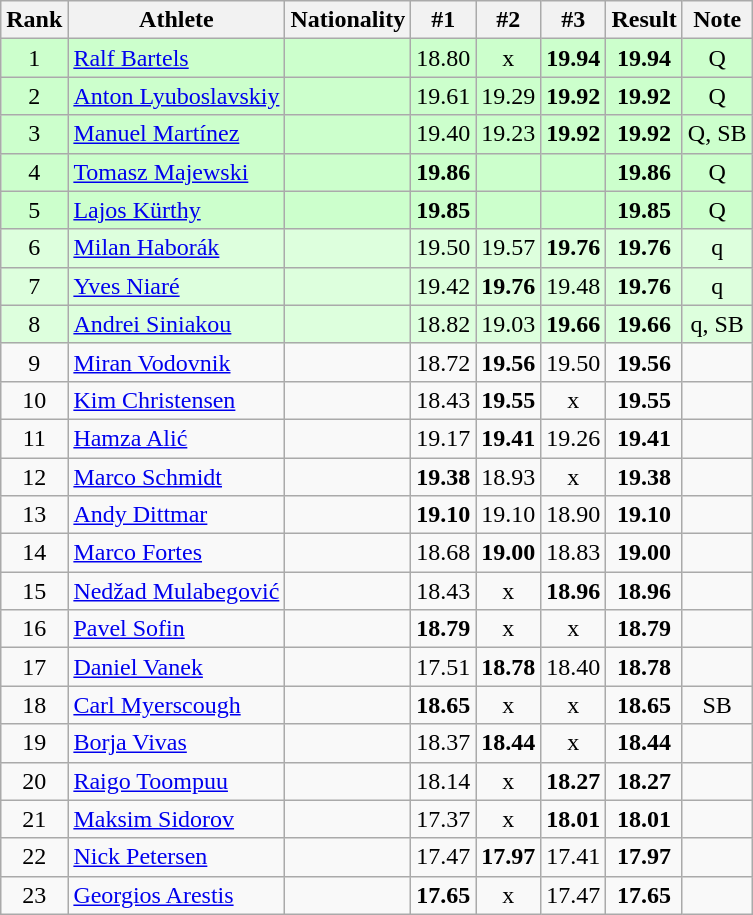<table class="wikitable sortable" style="text-align:center">
<tr>
<th>Rank</th>
<th>Athlete</th>
<th>Nationality</th>
<th>#1</th>
<th>#2</th>
<th>#3</th>
<th>Result</th>
<th>Note</th>
</tr>
<tr bgcolor=ccffcc>
<td>1</td>
<td align=left><a href='#'>Ralf Bartels</a></td>
<td align=left></td>
<td>18.80</td>
<td>x</td>
<td><strong>19.94</strong></td>
<td><strong>19.94</strong></td>
<td>Q</td>
</tr>
<tr bgcolor=ccffcc>
<td>2</td>
<td align=left><a href='#'>Anton Lyuboslavskiy</a></td>
<td align=left></td>
<td>19.61</td>
<td>19.29</td>
<td><strong>19.92</strong></td>
<td><strong>19.92</strong></td>
<td>Q</td>
</tr>
<tr bgcolor=ccffcc>
<td>3</td>
<td align=left><a href='#'>Manuel Martínez</a></td>
<td align=left></td>
<td>19.40</td>
<td>19.23</td>
<td><strong>19.92</strong></td>
<td><strong>19.92</strong></td>
<td>Q, SB</td>
</tr>
<tr bgcolor=ccffcc>
<td>4</td>
<td align=left><a href='#'>Tomasz Majewski</a></td>
<td align=left></td>
<td><strong>19.86</strong></td>
<td></td>
<td></td>
<td><strong>19.86</strong></td>
<td>Q</td>
</tr>
<tr bgcolor=ccffcc>
<td>5</td>
<td align=left><a href='#'>Lajos Kürthy</a></td>
<td align=left></td>
<td><strong>19.85</strong></td>
<td></td>
<td></td>
<td><strong>19.85</strong></td>
<td>Q</td>
</tr>
<tr bgcolor=ddffdd>
<td>6</td>
<td align=left><a href='#'>Milan Haborák</a></td>
<td align=left></td>
<td>19.50</td>
<td>19.57</td>
<td><strong>19.76</strong></td>
<td><strong>19.76</strong></td>
<td>q</td>
</tr>
<tr bgcolor=ddffdd>
<td>7</td>
<td align=left><a href='#'>Yves Niaré</a></td>
<td align=left></td>
<td>19.42</td>
<td><strong>19.76</strong></td>
<td>19.48</td>
<td><strong>19.76</strong></td>
<td>q</td>
</tr>
<tr bgcolor=ddffdd>
<td>8</td>
<td align=left><a href='#'>Andrei Siniakou</a></td>
<td align=left></td>
<td>18.82</td>
<td>19.03</td>
<td><strong>19.66</strong></td>
<td><strong>19.66</strong></td>
<td>q, SB</td>
</tr>
<tr>
<td>9</td>
<td align=left><a href='#'>Miran Vodovnik</a></td>
<td align=left></td>
<td>18.72</td>
<td><strong>19.56</strong></td>
<td>19.50</td>
<td><strong>19.56</strong></td>
<td></td>
</tr>
<tr>
<td>10</td>
<td align=left><a href='#'>Kim Christensen</a></td>
<td align=left></td>
<td>18.43</td>
<td><strong>19.55</strong></td>
<td>x</td>
<td><strong>19.55</strong></td>
<td></td>
</tr>
<tr>
<td>11</td>
<td align=left><a href='#'>Hamza Alić</a></td>
<td align=left></td>
<td>19.17</td>
<td><strong>19.41</strong></td>
<td>19.26</td>
<td><strong>19.41</strong></td>
<td></td>
</tr>
<tr>
<td>12</td>
<td align=left><a href='#'>Marco Schmidt</a></td>
<td align=left></td>
<td><strong>19.38</strong></td>
<td>18.93</td>
<td>x</td>
<td><strong>19.38</strong></td>
<td></td>
</tr>
<tr>
<td>13</td>
<td align=left><a href='#'>Andy Dittmar</a></td>
<td align=left></td>
<td><strong>19.10</strong></td>
<td>19.10</td>
<td>18.90</td>
<td><strong>19.10</strong></td>
<td></td>
</tr>
<tr>
<td>14</td>
<td align=left><a href='#'>Marco Fortes</a></td>
<td align=left></td>
<td>18.68</td>
<td><strong>19.00</strong></td>
<td>18.83</td>
<td><strong>19.00</strong></td>
<td></td>
</tr>
<tr>
<td>15</td>
<td align=left><a href='#'>Nedžad Mulabegović</a></td>
<td align=left></td>
<td>18.43</td>
<td>x</td>
<td><strong>18.96</strong></td>
<td><strong>18.96</strong></td>
<td></td>
</tr>
<tr>
<td>16</td>
<td align=left><a href='#'>Pavel Sofin</a></td>
<td align=left></td>
<td><strong>18.79</strong></td>
<td>x</td>
<td>x</td>
<td><strong>18.79</strong></td>
<td></td>
</tr>
<tr>
<td>17</td>
<td align=left><a href='#'>Daniel Vanek</a></td>
<td align=left></td>
<td>17.51</td>
<td><strong>18.78</strong></td>
<td>18.40</td>
<td><strong>18.78</strong></td>
<td></td>
</tr>
<tr>
<td>18</td>
<td align=left><a href='#'>Carl Myerscough</a></td>
<td align=left></td>
<td><strong>18.65</strong></td>
<td>x</td>
<td>x</td>
<td><strong>18.65</strong></td>
<td>SB</td>
</tr>
<tr>
<td>19</td>
<td align=left><a href='#'>Borja Vivas</a></td>
<td align=left></td>
<td>18.37</td>
<td><strong>18.44</strong></td>
<td>x</td>
<td><strong>18.44</strong></td>
<td></td>
</tr>
<tr>
<td>20</td>
<td align=left><a href='#'>Raigo Toompuu</a></td>
<td align=left></td>
<td>18.14</td>
<td>x</td>
<td><strong>18.27</strong></td>
<td><strong>18.27</strong></td>
<td></td>
</tr>
<tr>
<td>21</td>
<td align=left><a href='#'>Maksim Sidorov</a></td>
<td align=left></td>
<td>17.37</td>
<td>x</td>
<td><strong>18.01</strong></td>
<td><strong>18.01</strong></td>
<td></td>
</tr>
<tr>
<td>22</td>
<td align=left><a href='#'>Nick Petersen</a></td>
<td align=left></td>
<td>17.47</td>
<td><strong>17.97</strong></td>
<td>17.41</td>
<td><strong>17.97</strong></td>
<td></td>
</tr>
<tr>
<td>23</td>
<td align=left><a href='#'>Georgios Arestis</a></td>
<td align=left></td>
<td><strong>17.65</strong></td>
<td>x</td>
<td>17.47</td>
<td><strong>17.65</strong></td>
<td></td>
</tr>
</table>
